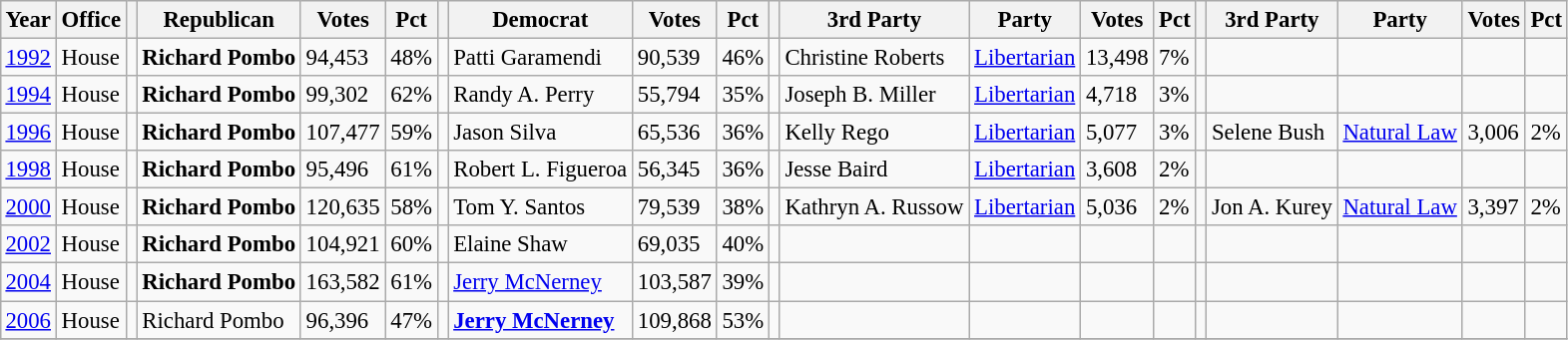<table class="wikitable" style="margin:0.5em ; font-size:95%">
<tr>
<th>Year</th>
<th>Office</th>
<th></th>
<th>Republican</th>
<th>Votes</th>
<th>Pct</th>
<th></th>
<th>Democrat</th>
<th>Votes</th>
<th>Pct</th>
<th></th>
<th>3rd Party</th>
<th>Party</th>
<th>Votes</th>
<th>Pct</th>
<th></th>
<th>3rd Party</th>
<th>Party</th>
<th>Votes</th>
<th>Pct</th>
</tr>
<tr>
<td><a href='#'>1992</a></td>
<td>House</td>
<td></td>
<td><strong>Richard Pombo</strong></td>
<td>94,453</td>
<td>48%</td>
<td></td>
<td>Patti Garamendi</td>
<td>90,539</td>
<td>46%</td>
<td></td>
<td>Christine Roberts</td>
<td><a href='#'>Libertarian</a></td>
<td>13,498</td>
<td>7%</td>
<td></td>
<td></td>
<td></td>
<td></td>
<td></td>
</tr>
<tr>
<td><a href='#'>1994</a></td>
<td>House</td>
<td></td>
<td><strong>Richard Pombo</strong></td>
<td>99,302</td>
<td>62%</td>
<td></td>
<td>Randy A. Perry</td>
<td>55,794</td>
<td>35%</td>
<td></td>
<td>Joseph B. Miller</td>
<td><a href='#'>Libertarian</a></td>
<td>4,718</td>
<td>3%</td>
<td></td>
<td></td>
<td></td>
<td></td>
<td></td>
</tr>
<tr>
<td><a href='#'>1996</a></td>
<td>House</td>
<td></td>
<td><strong>Richard Pombo</strong></td>
<td>107,477</td>
<td>59%</td>
<td></td>
<td>Jason Silva</td>
<td>65,536</td>
<td>36%</td>
<td></td>
<td>Kelly Rego</td>
<td><a href='#'>Libertarian</a></td>
<td>5,077</td>
<td>3%</td>
<td></td>
<td>Selene Bush</td>
<td><a href='#'>Natural Law</a></td>
<td>3,006</td>
<td>2%</td>
</tr>
<tr>
<td><a href='#'>1998</a></td>
<td>House</td>
<td></td>
<td><strong>Richard Pombo</strong></td>
<td>95,496</td>
<td>61%</td>
<td></td>
<td>Robert L. Figueroa</td>
<td>56,345</td>
<td>36%</td>
<td></td>
<td>Jesse Baird</td>
<td><a href='#'>Libertarian</a></td>
<td>3,608</td>
<td>2%</td>
<td></td>
<td></td>
<td></td>
<td></td>
<td></td>
</tr>
<tr>
<td><a href='#'>2000</a></td>
<td>House</td>
<td></td>
<td><strong>Richard Pombo</strong></td>
<td>120,635</td>
<td>58%</td>
<td></td>
<td>Tom Y. Santos</td>
<td>79,539</td>
<td>38%</td>
<td></td>
<td>Kathryn A. Russow</td>
<td><a href='#'>Libertarian</a></td>
<td>5,036</td>
<td>2%</td>
<td></td>
<td>Jon A. Kurey</td>
<td><a href='#'>Natural Law</a></td>
<td>3,397</td>
<td>2%</td>
</tr>
<tr>
<td><a href='#'>2002</a></td>
<td>House</td>
<td></td>
<td><strong>Richard Pombo</strong></td>
<td>104,921</td>
<td>60%</td>
<td></td>
<td>Elaine Shaw</td>
<td>69,035</td>
<td>40%</td>
<td></td>
<td></td>
<td></td>
<td></td>
<td></td>
<td></td>
<td></td>
<td></td>
<td></td>
<td></td>
</tr>
<tr>
<td><a href='#'>2004</a></td>
<td>House</td>
<td></td>
<td><strong>Richard Pombo</strong></td>
<td>163,582</td>
<td>61%</td>
<td></td>
<td><a href='#'>Jerry McNerney</a></td>
<td>103,587</td>
<td>39%</td>
<td></td>
<td></td>
<td></td>
<td></td>
<td></td>
<td></td>
<td></td>
<td></td>
<td></td>
<td></td>
</tr>
<tr>
<td><a href='#'>2006</a></td>
<td>House</td>
<td></td>
<td>Richard Pombo</td>
<td>96,396</td>
<td>47%</td>
<td></td>
<td><strong><a href='#'>Jerry McNerney</a></strong></td>
<td>109,868</td>
<td>53%</td>
<td></td>
<td></td>
<td></td>
<td></td>
<td></td>
<td></td>
<td></td>
<td></td>
<td></td>
<td></td>
</tr>
<tr>
</tr>
</table>
